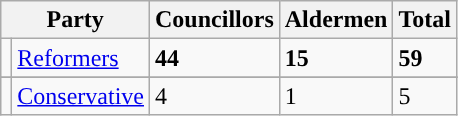<table class="wikitable">
<tr>
<th colspan="2">Party</th>
<th>Councillors</th>
<th>Aldermen</th>
<th>Total</th>
</tr>
<tr>
<td style="background-color: "></td>
<td><a href='#'>Reformers</a></td>
<td><strong>44</strong></td>
<td><strong>15</strong></td>
<td><strong>59</strong></td>
</tr>
<tr>
</tr>
<tr>
<td style="background-color: "></td>
<td><a href='#'>Conservative</a></td>
<td>4</td>
<td>1</td>
<td>5</td>
</tr>
</table>
